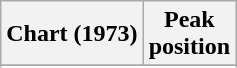<table class="wikitable sortable plainrowheaders">
<tr>
<th>Chart (1973)</th>
<th>Peak<br>position</th>
</tr>
<tr>
</tr>
<tr>
</tr>
<tr>
</tr>
</table>
